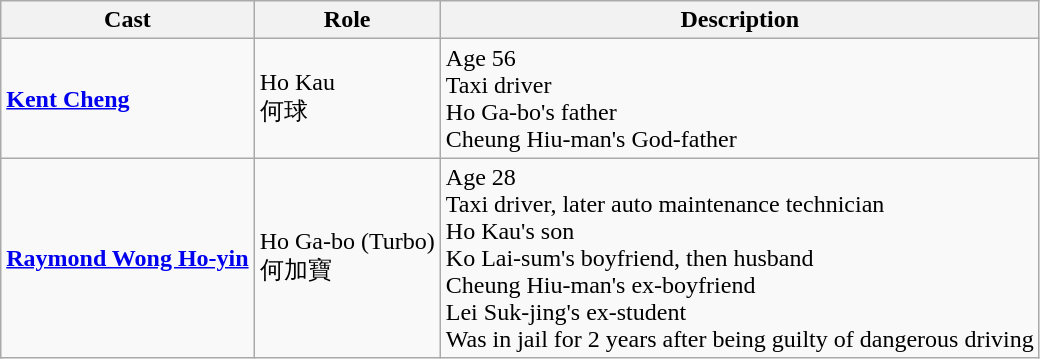<table class="wikitable">
<tr>
<th>Cast</th>
<th>Role</th>
<th>Description</th>
</tr>
<tr>
<td><strong><a href='#'>Kent Cheng</a></strong></td>
<td>Ho Kau <br> 何球</td>
<td>Age 56<br>Taxi driver <br> Ho Ga-bo's father <br> Cheung Hiu-man's God-father</td>
</tr>
<tr>
<td><strong><a href='#'>Raymond Wong Ho-yin</a></strong></td>
<td>Ho Ga-bo (Turbo) <br> 何加寶</td>
<td>Age 28<br>Taxi driver, later auto maintenance technician<br> Ho Kau's son <br> Ko Lai-sum's boyfriend, then husband <br> Cheung Hiu-man's ex-boyfriend <br> Lei Suk-jing's ex-student <br> Was in jail for 2 years after being guilty of dangerous driving</td>
</tr>
</table>
